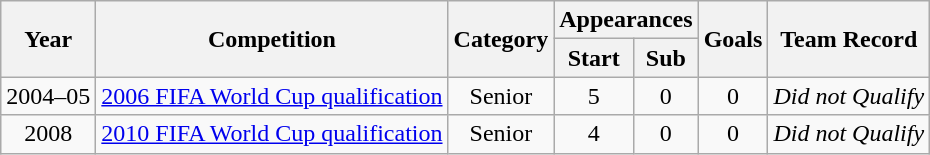<table class="wikitable" style="text-align: center;">
<tr>
<th rowspan="2">Year</th>
<th rowspan="2">Competition</th>
<th rowspan="2">Category</th>
<th colspan="2">Appearances</th>
<th rowspan="2">Goals</th>
<th rowspan="2">Team Record</th>
</tr>
<tr>
<th>Start</th>
<th>Sub</th>
</tr>
<tr>
<td>2004–05</td>
<td><a href='#'>2006 FIFA World Cup qualification</a></td>
<td>Senior</td>
<td>5</td>
<td>0</td>
<td>0</td>
<td><em>Did not Qualify</em></td>
</tr>
<tr>
<td>2008</td>
<td><a href='#'>2010 FIFA World Cup qualification</a></td>
<td>Senior</td>
<td>4</td>
<td>0</td>
<td>0</td>
<td><em>Did not Qualify</em></td>
</tr>
</table>
